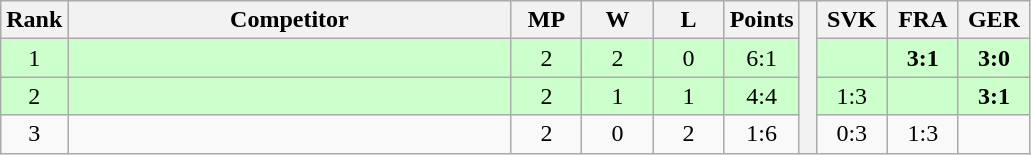<table class="wikitable" style="text-align:center">
<tr>
<th>Rank</th>
<th style="width:18em">Competitor</th>
<th style="width:2.5em">MP</th>
<th style="width:2.5em">W</th>
<th style="width:2.5em">L</th>
<th>Points</th>
<th rowspan="4"> </th>
<th style="width:2.5em">SVK</th>
<th style="width:2.5em">FRA</th>
<th style="width:2.5em">GER</th>
</tr>
<tr style="background:#cfc;">
<td>1</td>
<td style="text-align:left"></td>
<td>2</td>
<td>2</td>
<td>0</td>
<td>6:1</td>
<td></td>
<td><strong>3:1</strong></td>
<td><strong>3:0</strong></td>
</tr>
<tr style="background:#cfc;">
<td>2</td>
<td style="text-align:left"></td>
<td>2</td>
<td>1</td>
<td>1</td>
<td>4:4</td>
<td>1:3</td>
<td></td>
<td><strong>3:1</strong></td>
</tr>
<tr>
<td>3</td>
<td style="text-align:left"></td>
<td>2</td>
<td>0</td>
<td>2</td>
<td>1:6</td>
<td>0:3</td>
<td>1:3</td>
<td></td>
</tr>
</table>
